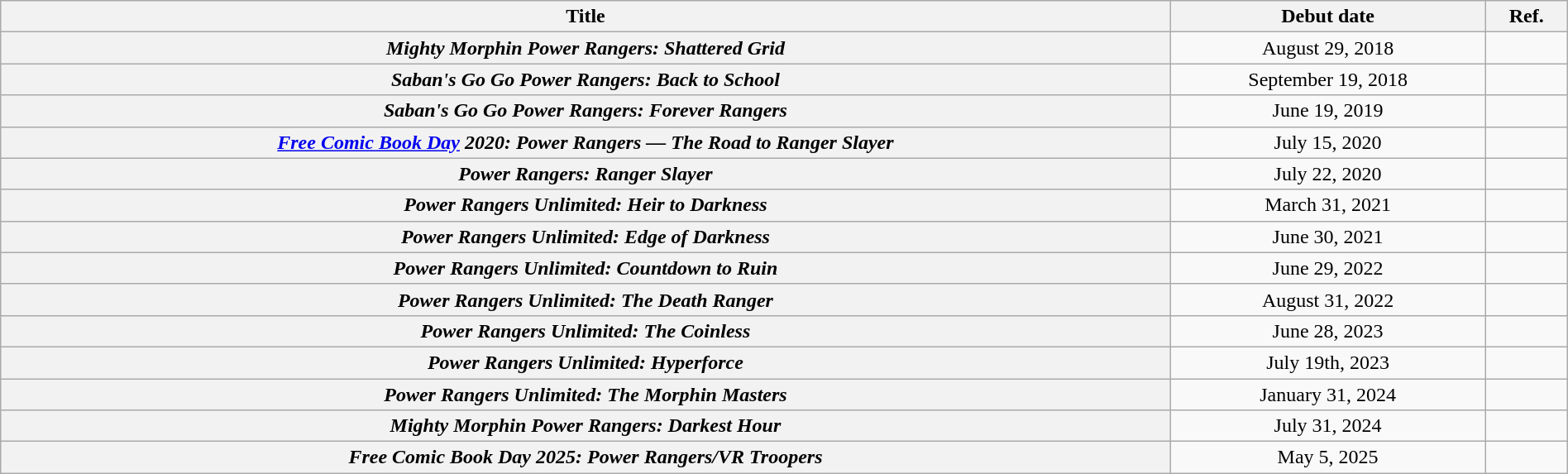<table class="wikitable" width="100%" style="text-align: center;">
<tr>
<th scope="col">Title</th>
<th scope="col">Debut date</th>
<th>Ref.</th>
</tr>
<tr>
<th><em>Mighty Morphin Power Rangers: Shattered Grid</em></th>
<td>August 29, 2018</td>
<td></td>
</tr>
<tr>
<th><em>Saban's Go Go Power Rangers: Back to School</em></th>
<td>September 19, 2018</td>
<td><em></em></td>
</tr>
<tr>
<th><em>Saban's Go Go Power Rangers: Forever Rangers</em></th>
<td>June 19, 2019</td>
<td><em></em></td>
</tr>
<tr>
<th><a href='#'><em>Free Comic Book Day</em></a> <em>2020: Power Rangers — The Road to Ranger Slayer</em></th>
<td>July 15, 2020</td>
<td></td>
</tr>
<tr>
<th><em>Power Rangers: Ranger Slayer</em></th>
<td>July 22, 2020</td>
<td></td>
</tr>
<tr>
<th><em>Power Rangers Unlimited: Heir to Darkness</em></th>
<td>March 31, 2021</td>
<td></td>
</tr>
<tr>
<th><em>Power Rangers Unlimited: Edge of Darkness</em></th>
<td>June 30, 2021</td>
<td></td>
</tr>
<tr>
<th><em>Power Rangers Unlimited: Countdown to Ruin</em></th>
<td>June 29, 2022</td>
<td></td>
</tr>
<tr>
<th><em>Power Rangers Unlimited: The Death Ranger</em></th>
<td>August 31, 2022</td>
<td></td>
</tr>
<tr>
<th><em>Power Rangers Unlimited: The Coinless</em></th>
<td>June 28, 2023</td>
<td></td>
</tr>
<tr>
<th><em>Power Rangers Unlimited: Hyperforce</em></th>
<td>July 19th, 2023</td>
<td></td>
</tr>
<tr>
<th><em>Power Rangers Unlimited: The Morphin Masters</em></th>
<td>January 31, 2024</td>
<td></td>
</tr>
<tr>
<th><em>Mighty Morphin Power Rangers: Darkest Hour</em></th>
<td>July 31, 2024</td>
<td></td>
</tr>
<tr>
<th scope="col"><em>Free Comic Book Day 2025: Power Rangers/VR Troopers</em></th>
<td>May 5, 2025</td>
<td></td>
</tr>
</table>
